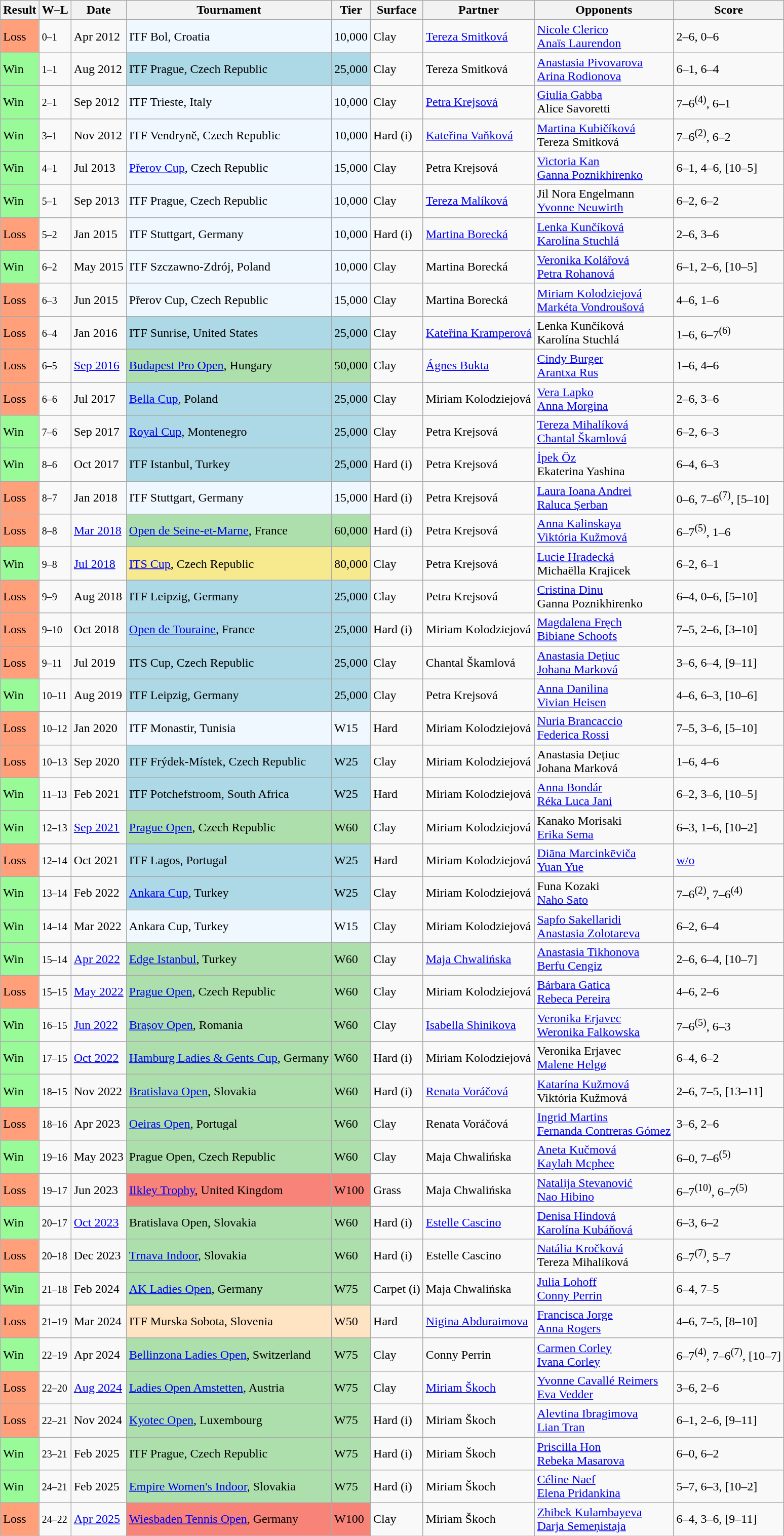<table class="wikitable sortable">
<tr>
<th>Result</th>
<th class=unsortable>W–L</th>
<th>Date</th>
<th>Tournament</th>
<th>Tier</th>
<th>Surface</th>
<th>Partner</th>
<th>Opponents</th>
<th class=unsortable>Score</th>
</tr>
<tr>
<td style=background:#ffa07a;>Loss</td>
<td><small>0–1</small></td>
<td>Apr 2012</td>
<td style=background:#f0f8ff;>ITF Bol, Croatia</td>
<td style=background:#f0f8ff;>10,000</td>
<td>Clay</td>
<td> <a href='#'>Tereza Smitková</a></td>
<td> <a href='#'>Nicole Clerico</a> <br>  <a href='#'>Anaïs Laurendon</a></td>
<td>2–6, 0–6</td>
</tr>
<tr>
<td style=background:#98fb98;>Win</td>
<td><small>1–1</small></td>
<td>Aug 2012</td>
<td style=background:lightblue;>ITF Prague, Czech Republic</td>
<td style=background:lightblue;>25,000</td>
<td>Clay</td>
<td> Tereza Smitková</td>
<td> <a href='#'>Anastasia Pivovarova</a> <br>  <a href='#'>Arina Rodionova</a></td>
<td>6–1, 6–4</td>
</tr>
<tr>
<td style=background:#98fb98;>Win</td>
<td><small>2–1</small></td>
<td>Sep 2012</td>
<td style=background:#f0f8ff;>ITF Trieste, Italy</td>
<td style=background:#f0f8ff;>10,000</td>
<td>Clay</td>
<td> <a href='#'>Petra Krejsová</a></td>
<td> <a href='#'>Giulia Gabba</a> <br>  Alice Savoretti</td>
<td>7–6<sup>(4)</sup>, 6–1</td>
</tr>
<tr>
<td style=background:#98fb98;>Win</td>
<td><small>3–1</small></td>
<td>Nov 2012</td>
<td style=background:#f0f8ff;>ITF Vendryně, Czech Republic</td>
<td style=background:#f0f8ff;>10,000</td>
<td>Hard (i)</td>
<td> <a href='#'>Kateřina Vaňková</a></td>
<td> <a href='#'>Martina Kubičíková</a> <br>  Tereza Smitková</td>
<td>7–6<sup>(2)</sup>, 6–2</td>
</tr>
<tr>
<td style=background:#98fb98;>Win</td>
<td><small>4–1</small></td>
<td>Jul 2013</td>
<td style=background:#f0f8ff;><a href='#'>Přerov Cup</a>, Czech Republic</td>
<td style=background:#f0f8ff;>15,000</td>
<td>Clay</td>
<td> Petra Krejsová</td>
<td> <a href='#'>Victoria Kan</a> <br>  <a href='#'>Ganna Poznikhirenko</a></td>
<td>6–1, 4–6, [10–5]</td>
</tr>
<tr>
<td style=background:#98fb98;>Win</td>
<td><small>5–1</small></td>
<td>Sep 2013</td>
<td style=background:#f0f8ff;>ITF Prague, Czech Republic</td>
<td style=background:#f0f8ff;>10,000</td>
<td>Clay</td>
<td> <a href='#'>Tereza Malíková</a></td>
<td> Jil Nora Engelmann <br>  <a href='#'>Yvonne Neuwirth</a></td>
<td>6–2, 6–2</td>
</tr>
<tr>
<td style=background:#ffa07a;>Loss</td>
<td><small>5–2</small></td>
<td>Jan 2015</td>
<td style=background:#f0f8ff;>ITF Stuttgart, Germany</td>
<td style=background:#f0f8ff;>10,000</td>
<td>Hard (i)</td>
<td> <a href='#'>Martina Borecká</a></td>
<td> <a href='#'>Lenka Kunčíková</a> <br>  <a href='#'>Karolína Stuchlá</a></td>
<td>2–6, 3–6</td>
</tr>
<tr>
<td style=background:#98fb98;>Win</td>
<td><small>6–2</small></td>
<td>May 2015</td>
<td style=background:#f0f8ff;>ITF Szczawno-Zdrój, Poland</td>
<td style=background:#f0f8ff;>10,000</td>
<td>Clay</td>
<td> Martina Borecká</td>
<td> <a href='#'>Veronika Kolářová</a> <br>  <a href='#'>Petra Rohanová</a></td>
<td>6–1, 2–6, [10–5]</td>
</tr>
<tr>
<td style=background:#ffa07a;>Loss</td>
<td><small>6–3</small></td>
<td>Jun 2015</td>
<td style=background:#f0f8ff;>Přerov Cup, Czech Republic</td>
<td style=background:#f0f8ff;>15,000</td>
<td>Clay</td>
<td> Martina Borecká</td>
<td> <a href='#'>Miriam Kolodziejová</a> <br>  <a href='#'>Markéta Vondroušová</a></td>
<td>4–6, 1–6</td>
</tr>
<tr>
<td style=background:#ffa07a;>Loss</td>
<td><small>6–4</small></td>
<td>Jan 2016</td>
<td style=background:lightblue;>ITF Sunrise, United States</td>
<td style=background:lightblue;>25,000</td>
<td>Clay</td>
<td> <a href='#'>Kateřina Kramperová</a></td>
<td> Lenka Kunčíková <br>  Karolína Stuchlá</td>
<td>1–6, 6–7<sup>(6)</sup></td>
</tr>
<tr>
<td style=background:#ffa07a;>Loss</td>
<td><small>6–5</small></td>
<td><a href='#'>Sep 2016</a></td>
<td style=background:#addfad;><a href='#'>Budapest Pro Open</a>, Hungary</td>
<td style=background:#addfad;>50,000</td>
<td>Clay</td>
<td> <a href='#'>Ágnes Bukta</a></td>
<td> <a href='#'>Cindy Burger</a> <br>  <a href='#'>Arantxa Rus</a></td>
<td>1–6, 4–6</td>
</tr>
<tr>
<td style=background:#ffa07a;>Loss</td>
<td><small>6–6</small></td>
<td>Jul 2017</td>
<td style=background:lightblue;><a href='#'>Bella Cup</a>, Poland</td>
<td style=background:lightblue;>25,000</td>
<td>Clay</td>
<td> Miriam Kolodziejová</td>
<td> <a href='#'>Vera Lapko</a> <br>  <a href='#'>Anna Morgina</a></td>
<td>2–6, 3–6</td>
</tr>
<tr>
<td style=background:#98fb98;>Win</td>
<td><small>7–6</small></td>
<td>Sep 2017</td>
<td style=background:lightblue;><a href='#'>Royal Cup</a>, Montenegro</td>
<td style=background:lightblue;>25,000</td>
<td>Clay</td>
<td> Petra Krejsová</td>
<td> <a href='#'>Tereza Mihalíková</a> <br>  <a href='#'>Chantal Škamlová</a></td>
<td>6–2, 6–3</td>
</tr>
<tr>
<td style=background:#98fb98;>Win</td>
<td><small>8–6</small></td>
<td>Oct 2017</td>
<td style=background:lightblue;>ITF Istanbul, Turkey</td>
<td style=background:lightblue;>25,000</td>
<td>Hard (i)</td>
<td> Petra Krejsová</td>
<td> <a href='#'>İpek Öz</a> <br>  Ekaterina Yashina</td>
<td>6–4, 6–3</td>
</tr>
<tr>
<td style=background:#ffa07a;>Loss</td>
<td><small>8–7</small></td>
<td>Jan 2018</td>
<td style=background:#f0f8ff;>ITF Stuttgart, Germany</td>
<td style=background:#f0f8ff;>15,000</td>
<td>Hard (i)</td>
<td> Petra Krejsová</td>
<td> <a href='#'>Laura Ioana Andrei</a> <br>  <a href='#'>Raluca Șerban</a></td>
<td>0–6, 7–6<sup>(7)</sup>, [5–10]</td>
</tr>
<tr>
<td style=background:#ffa07a;>Loss</td>
<td><small>8–8</small></td>
<td><a href='#'>Mar 2018</a></td>
<td style=background:#addfad;><a href='#'>Open de Seine-et-Marne</a>, France</td>
<td style=background:#addfad;>60,000</td>
<td>Hard (i)</td>
<td> Petra Krejsová</td>
<td> <a href='#'>Anna Kalinskaya</a> <br>  <a href='#'>Viktória Kužmová</a></td>
<td>6–7<sup>(5)</sup>, 1–6</td>
</tr>
<tr>
<td style=background:#98fb98;>Win</td>
<td><small>9–8</small></td>
<td><a href='#'>Jul 2018</a></td>
<td style=background:#f7e98e;><a href='#'>ITS Cup</a>, Czech Republic</td>
<td style=background:#f7e98e;>80,000</td>
<td>Clay</td>
<td> Petra Krejsová</td>
<td> <a href='#'>Lucie Hradecká</a> <br>  Michaëlla Krajicek</td>
<td>6–2, 6–1</td>
</tr>
<tr>
<td style=background:#ffa07a;>Loss</td>
<td><small>9–9</small></td>
<td>Aug 2018</td>
<td style=background:lightblue;>ITF Leipzig, Germany</td>
<td style=background:lightblue;>25,000</td>
<td>Clay</td>
<td> Petra Krejsová</td>
<td> <a href='#'>Cristina Dinu</a> <br>  Ganna Poznikhirenko</td>
<td>6–4, 0–6, [5–10]</td>
</tr>
<tr>
<td style=background:#ffa07a;>Loss</td>
<td><small>9–10</small></td>
<td>Oct 2018</td>
<td style=background:lightblue;><a href='#'>Open de Touraine</a>, France</td>
<td style=background:lightblue;>25,000</td>
<td>Hard (i)</td>
<td> Miriam Kolodziejová</td>
<td> <a href='#'>Magdalena Fręch</a> <br>  <a href='#'>Bibiane Schoofs</a></td>
<td>7–5, 2–6, [3–10]</td>
</tr>
<tr>
<td style=background:#ffa07a;>Loss</td>
<td><small>9–11</small></td>
<td>Jul 2019</td>
<td style=background:lightblue;>ITS Cup, Czech Republic</td>
<td style=background:lightblue;>25,000</td>
<td>Clay</td>
<td> Chantal Škamlová</td>
<td> <a href='#'>Anastasia Dețiuc</a> <br>  <a href='#'>Johana Marková</a></td>
<td>3–6, 6–4, [9–11]</td>
</tr>
<tr>
<td style=background:#98fb98;>Win</td>
<td><small>10–11</small></td>
<td>Aug 2019</td>
<td style=background:lightblue;>ITF Leipzig, Germany</td>
<td style=background:lightblue;>25,000</td>
<td>Clay</td>
<td> Petra Krejsová</td>
<td> <a href='#'>Anna Danilina</a> <br>  <a href='#'>Vivian Heisen</a></td>
<td>4–6, 6–3, [10–6]</td>
</tr>
<tr>
<td style=background:#ffa07a;>Loss</td>
<td><small>10–12</small></td>
<td>Jan 2020</td>
<td style=background:#f0f8ff;>ITF Monastir, Tunisia</td>
<td style=background:#f0f8ff;>W15</td>
<td>Hard</td>
<td> Miriam Kolodziejová</td>
<td> <a href='#'>Nuria Brancaccio</a> <br>  <a href='#'>Federica Rossi</a></td>
<td>7–5, 3–6, [5–10]</td>
</tr>
<tr>
<td style=background:#ffa07a;>Loss</td>
<td><small>10–13</small></td>
<td>Sep 2020</td>
<td style=background:lightblue;>ITF Frýdek-Místek, Czech Republic</td>
<td style=background:lightblue;>W25</td>
<td>Clay</td>
<td> Miriam Kolodziejová</td>
<td> Anastasia Dețiuc <br>  Johana Marková</td>
<td>1–6, 4–6</td>
</tr>
<tr>
<td style=background:#98fb98;>Win</td>
<td><small>11–13</small></td>
<td>Feb 2021</td>
<td style=background:lightblue;>ITF Potchefstroom, South Africa</td>
<td style=background:lightblue;>W25</td>
<td>Hard</td>
<td> Miriam Kolodziejová</td>
<td> <a href='#'>Anna Bondár</a> <br>  <a href='#'>Réka Luca Jani</a></td>
<td>6–2, 3–6, [10–5]</td>
</tr>
<tr>
<td style=background:#98fb98;>Win</td>
<td><small>12–13</small></td>
<td><a href='#'>Sep 2021</a></td>
<td style=background:#addfad;><a href='#'>Prague Open</a>, Czech Republic</td>
<td style=background:#addfad;>W60</td>
<td>Clay</td>
<td> Miriam Kolodziejová</td>
<td> Kanako Morisaki <br>  <a href='#'>Erika Sema</a></td>
<td>6–3, 1–6, [10–2]</td>
</tr>
<tr>
<td style=background:#ffa07a>Loss</td>
<td><small>12–14</small></td>
<td>Oct 2021</td>
<td style=background:lightblue;>ITF Lagos, Portugal</td>
<td style=background:lightblue;>W25</td>
<td>Hard</td>
<td> Miriam Kolodziejová</td>
<td> <a href='#'>Diāna Marcinkēviča</a> <br>  <a href='#'>Yuan Yue</a></td>
<td><a href='#'>w/o</a></td>
</tr>
<tr>
<td style=background:#98fb98;>Win</td>
<td><small>13–14</small></td>
<td>Feb 2022</td>
<td style=background:lightblue;><a href='#'>Ankara Cup</a>, Turkey</td>
<td style=background:lightblue;>W25</td>
<td>Clay</td>
<td> Miriam Kolodziejová</td>
<td> Funa Kozaki <br>  <a href='#'>Naho Sato</a></td>
<td>7–6<sup>(2)</sup>, 7–6<sup>(4)</sup></td>
</tr>
<tr>
<td style=background:#98fb98;>Win</td>
<td><small>14–14</small></td>
<td>Mar 2022</td>
<td style=background:#f0f8ff>Ankara Cup, Turkey</td>
<td style=background:#f0f8ff>W15</td>
<td>Clay</td>
<td> Miriam Kolodziejová</td>
<td> <a href='#'>Sapfo Sakellaridi</a> <br>  <a href='#'>Anastasia Zolotareva</a></td>
<td>6–2, 6–4</td>
</tr>
<tr>
<td style=background:#98fb98;>Win</td>
<td><small>15–14</small></td>
<td><a href='#'>Apr 2022</a></td>
<td style=background:#addfad;><a href='#'>Edge Istanbul</a>, Turkey</td>
<td style=background:#addfad;>W60</td>
<td>Clay</td>
<td> <a href='#'>Maja Chwalińska</a></td>
<td> <a href='#'>Anastasia Tikhonova</a> <br>  <a href='#'>Berfu Cengiz</a></td>
<td>2–6, 6–4, [10–7]</td>
</tr>
<tr>
<td style=background:#ffa07a;>Loss</td>
<td><small>15–15</small></td>
<td><a href='#'>May 2022</a></td>
<td style=background:#addfad;><a href='#'>Prague Open</a>, Czech Republic</td>
<td style=background:#addfad;>W60</td>
<td>Clay</td>
<td> Miriam Kolodziejová</td>
<td> <a href='#'>Bárbara Gatica</a> <br>  <a href='#'>Rebeca Pereira</a></td>
<td>4–6, 2–6</td>
</tr>
<tr>
<td style=background:#98fb98;>Win</td>
<td><small>16–15</small></td>
<td><a href='#'>Jun 2022</a></td>
<td style=background:#addfad><a href='#'>Brașov Open</a>, Romania</td>
<td style=background:#addfad>W60</td>
<td>Clay</td>
<td> <a href='#'>Isabella Shinikova</a></td>
<td> <a href='#'>Veronika Erjavec</a> <br>  <a href='#'>Weronika Falkowska</a></td>
<td>7–6<sup>(5)</sup>, 6–3</td>
</tr>
<tr>
<td style=background:#98fb98;>Win</td>
<td><small>17–15</small></td>
<td><a href='#'>Oct 2022</a></td>
<td style=background:#addfad><a href='#'>Hamburg Ladies & Gents Cup</a>, Germany</td>
<td style=background:#addfad>W60</td>
<td>Hard (i)</td>
<td> Miriam Kolodziejová</td>
<td> Veronika Erjavec <br>  <a href='#'>Malene Helgø</a></td>
<td>6–4, 6–2</td>
</tr>
<tr>
<td style=background:#98fb98;>Win</td>
<td><small>18–15</small></td>
<td>Nov 2022</td>
<td style=background:#addfad><a href='#'>Bratislava Open</a>, Slovakia</td>
<td style=background:#addfad>W60</td>
<td>Hard (i)</td>
<td> <a href='#'>Renata Voráčová</a></td>
<td> <a href='#'>Katarína Kužmová</a> <br>  Viktória Kužmová</td>
<td>2–6, 7–5, [13–11]</td>
</tr>
<tr>
<td style=background:#ffa07a;>Loss</td>
<td><small>18–16</small></td>
<td>Apr 2023</td>
<td style=background:#addfad><a href='#'>Oeiras Open</a>, Portugal</td>
<td style=background:#addfad>W60</td>
<td>Clay</td>
<td> Renata Voráčová</td>
<td> <a href='#'>Ingrid Martins</a> <br>  <a href='#'>Fernanda Contreras Gómez</a></td>
<td>3–6, 2–6</td>
</tr>
<tr>
<td style=background:#98FB98;>Win</td>
<td><small>19–16</small></td>
<td>May 2023</td>
<td style=background:#addfad>Prague Open, Czech Republic</td>
<td style=background:#addfad>W60</td>
<td>Clay</td>
<td> Maja Chwalińska</td>
<td> <a href='#'>Aneta Kučmová</a> <br>  <a href='#'>Kaylah Mcphee</a></td>
<td>6–0, 7–6<sup>(5)</sup></td>
</tr>
<tr>
<td style=background:#ffa07a;>Loss</td>
<td><small>19–17</small></td>
<td>Jun 2023</td>
<td style=background:#f88379><a href='#'>Ilkley Trophy</a>, United Kingdom</td>
<td style=background:#f88379>W100</td>
<td>Grass</td>
<td> Maja Chwalińska</td>
<td> <a href='#'>Natalija Stevanović</a> <br>  <a href='#'>Nao Hibino</a></td>
<td>6–7<sup>(10)</sup>, 6–7<sup>(5)</sup></td>
</tr>
<tr>
<td style=background:#98FB98;>Win</td>
<td><small>20–17</small></td>
<td><a href='#'>Oct 2023</a></td>
<td style=background:#addfad>Bratislava Open, Slovakia</td>
<td style=background:#addfad>W60</td>
<td>Hard (i)</td>
<td> <a href='#'>Estelle Cascino</a></td>
<td> <a href='#'>Denisa Hindová</a> <br>  <a href='#'>Karolína Kubáňová</a></td>
<td>6–3, 6–2</td>
</tr>
<tr>
<td style=background:#ffa07a;>Loss</td>
<td><small>20–18</small></td>
<td>Dec 2023</td>
<td style=background:#addfad><a href='#'>Trnava Indoor</a>, Slovakia</td>
<td style=background:#addfad>W60</td>
<td>Hard (i)</td>
<td> Estelle Cascino</td>
<td> <a href='#'>Natália Kročková</a> <br>  Tereza Mihalíková</td>
<td>6–7<sup>(7)</sup>, 5–7</td>
</tr>
<tr>
<td style=background:#98FB98;>Win</td>
<td><small>21–18</small></td>
<td>Feb 2024</td>
<td style=background:#addfad><a href='#'>AK Ladies Open</a>, Germany</td>
<td style=background:#addfad>W75</td>
<td>Carpet (i)</td>
<td> Maja Chwalińska</td>
<td> <a href='#'>Julia Lohoff</a> <br>  <a href='#'>Conny Perrin</a></td>
<td>6–4, 7–5</td>
</tr>
<tr>
<td style=background:#ffa07a;>Loss</td>
<td><small>21–19</small></td>
<td>Mar 2024</td>
<td style="background:#ffe4c4;">ITF Murska Sobota, Slovenia</td>
<td style="background:#ffe4c4;">W50</td>
<td>Hard</td>
<td> <a href='#'>Nigina Abduraimova</a></td>
<td> <a href='#'>Francisca Jorge</a> <br>  <a href='#'>Anna Rogers</a></td>
<td>4–6, 7–5, [8–10]</td>
</tr>
<tr>
<td style=background:#98FB98;>Win</td>
<td><small>22–19</small></td>
<td>Apr 2024</td>
<td style=background:#addfad><a href='#'>Bellinzona Ladies Open</a>, Switzerland</td>
<td style=background:#addfad>W75</td>
<td>Clay</td>
<td> Conny Perrin</td>
<td> <a href='#'>Carmen Corley</a> <br>  <a href='#'>Ivana Corley</a></td>
<td>6–7<sup>(4)</sup>, 7–6<sup>(7)</sup>, [10–7]</td>
</tr>
<tr>
<td style=background:#ffa07a;>Loss</td>
<td><small>22–20</small></td>
<td><a href='#'>Aug 2024</a></td>
<td style="background:#addfad"><a href='#'>Ladies Open Amstetten</a>, Austria</td>
<td style="background:#addfad">W75</td>
<td>Clay</td>
<td> <a href='#'>Miriam Škoch</a></td>
<td> <a href='#'>Yvonne Cavallé Reimers</a> <br>  <a href='#'>Eva Vedder</a></td>
<td>3–6, 2–6</td>
</tr>
<tr>
<td style=background:#ffa07a;>Loss</td>
<td><small>22–21</small></td>
<td>Nov 2024</td>
<td style="background:#addfad"><a href='#'>Kyotec Open</a>, Luxembourg</td>
<td style="background:#addfad">W75</td>
<td>Hard (i)</td>
<td> Miriam Škoch</td>
<td> <a href='#'>Alevtina Ibragimova</a> <br>  <a href='#'>Lian Tran</a></td>
<td>6–1, 2–6, [9–11]</td>
</tr>
<tr>
<td style=background:#98FB98;>Win</td>
<td><small>23–21</small></td>
<td>Feb 2025</td>
<td style=background:#addfad>ITF Prague, Czech Republic</td>
<td style=background:#addfad>W75</td>
<td>Hard (i)</td>
<td> Miriam Škoch</td>
<td> <a href='#'>Priscilla Hon</a> <br>  <a href='#'>Rebeka Masarova</a></td>
<td>6–0, 6–2</td>
</tr>
<tr>
<td style=background:#98FB98;>Win</td>
<td><small>24–21</small></td>
<td>Feb 2025</td>
<td style=background:#addfad><a href='#'>Empire Women's Indoor</a>, Slovakia</td>
<td style=background:#addfad>W75</td>
<td>Hard (i)</td>
<td> Miriam Škoch</td>
<td> <a href='#'>Céline Naef</a> <br>  <a href='#'>Elena Pridankina</a></td>
<td>5–7, 6–3, [10–2]</td>
</tr>
<tr>
<td style="background:#ffa07a;">Loss</td>
<td><small>24–22</small></td>
<td><a href='#'>Apr 2025</a></td>
<td bgcolor="#f88379"><a href='#'>Wiesbaden Tennis Open</a>, Germany</td>
<td bgcolor="#f88379">W100</td>
<td>Clay</td>
<td> Miriam Škoch</td>
<td> <a href='#'>Zhibek Kulambayeva</a> <br>  <a href='#'>Darja Semeņistaja</a></td>
<td>6–4, 3–6, [9–11]</td>
</tr>
</table>
